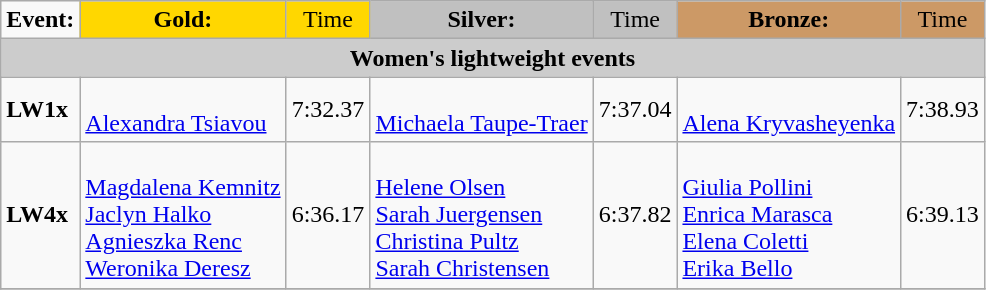<table class="wikitable">
<tr>
<td><strong>Event:</strong></td>
<td style="text-align:center;background-color:gold;"><strong>Gold:</strong></td>
<td style="text-align:center;background-color:gold;">Time</td>
<td style="text-align:center;background-color:silver;"><strong>Silver:</strong></td>
<td style="text-align:center;background-color:silver;">Time</td>
<td style="text-align:center;background-color:#CC9966;"><strong>Bronze:</strong></td>
<td style="text-align:center;background-color:#CC9966;">Time</td>
</tr>
<tr>
<th colspan="7" style="background-color:#CCC;">Women's lightweight events</th>
</tr>
<tr>
<td><strong>LW1x</strong> </td>
<td><br><a href='#'>Alexandra Tsiavou</a></td>
<td>7:32.37</td>
<td><br><a href='#'>Michaela Taupe-Traer</a></td>
<td>7:37.04</td>
<td><br><a href='#'>Alena Kryvasheyenka</a></td>
<td>7:38.93</td>
</tr>
<tr>
<td><strong>LW4x</strong> </td>
<td><br><a href='#'>Magdalena Kemnitz</a><br><a href='#'>Jaclyn Halko</a><br><a href='#'>Agnieszka Renc</a><br><a href='#'>Weronika Deresz</a></td>
<td>6:36.17</td>
<td><br><a href='#'>Helene Olsen</a><br><a href='#'>Sarah Juergensen</a><br><a href='#'>Christina Pultz</a><br><a href='#'>Sarah Christensen</a></td>
<td>6:37.82</td>
<td><br><a href='#'>Giulia Pollini</a><br><a href='#'>Enrica Marasca</a><br><a href='#'>Elena Coletti</a><br><a href='#'>Erika Bello</a></td>
<td>6:39.13</td>
</tr>
<tr>
</tr>
</table>
